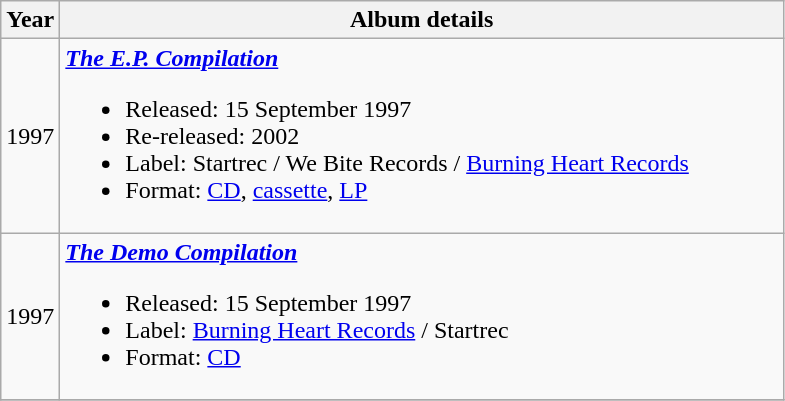<table class="wikitable" border="1">
<tr>
<th rowspan="1">Year</th>
<th rowspan="1" width="475">Album details</th>
</tr>
<tr>
<td>1997</td>
<td align="left"><strong><em><a href='#'>The E.P. Compilation</a></em></strong><br><ul><li>Released: 15 September 1997</li><li>Re-released: 2002</li><li>Label: Startrec / We Bite Records / <a href='#'>Burning Heart Records</a></li><li>Format: <a href='#'>CD</a>, <a href='#'>cassette</a>, <a href='#'>LP</a></li></ul></td>
</tr>
<tr>
<td>1997</td>
<td align="left"><strong><em><a href='#'>The Demo Compilation</a></em></strong><br><ul><li>Released: 15 September 1997</li><li>Label: <a href='#'>Burning Heart Records</a> / Startrec</li><li>Format: <a href='#'>CD</a></li></ul></td>
</tr>
<tr>
</tr>
</table>
